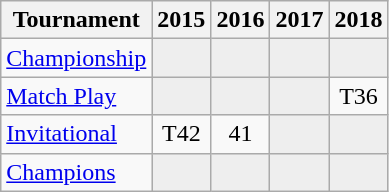<table class="wikitable" style="text-align:center;">
<tr>
<th>Tournament</th>
<th>2015</th>
<th>2016</th>
<th>2017</th>
<th>2018</th>
</tr>
<tr>
<td align="left"><a href='#'>Championship</a></td>
<td style="background:#eeeeee;"></td>
<td style="background:#eeeeee;"></td>
<td style="background:#eeeeee;"></td>
<td style="background:#eeeeee;"></td>
</tr>
<tr>
<td align="left"><a href='#'>Match Play</a></td>
<td style="background:#eeeeee;"></td>
<td style="background:#eeeeee;"></td>
<td style="background:#eeeeee;"></td>
<td>T36</td>
</tr>
<tr>
<td align="left"><a href='#'>Invitational</a></td>
<td>T42</td>
<td>41</td>
<td style="background:#eeeeee;"></td>
<td style="background:#eeeeee;"></td>
</tr>
<tr>
<td align="left"><a href='#'>Champions</a></td>
<td style="background:#eeeeee;"></td>
<td style="background:#eeeeee;"></td>
<td style="background:#eeeeee;"></td>
<td style="background:#eeeeee;"></td>
</tr>
</table>
